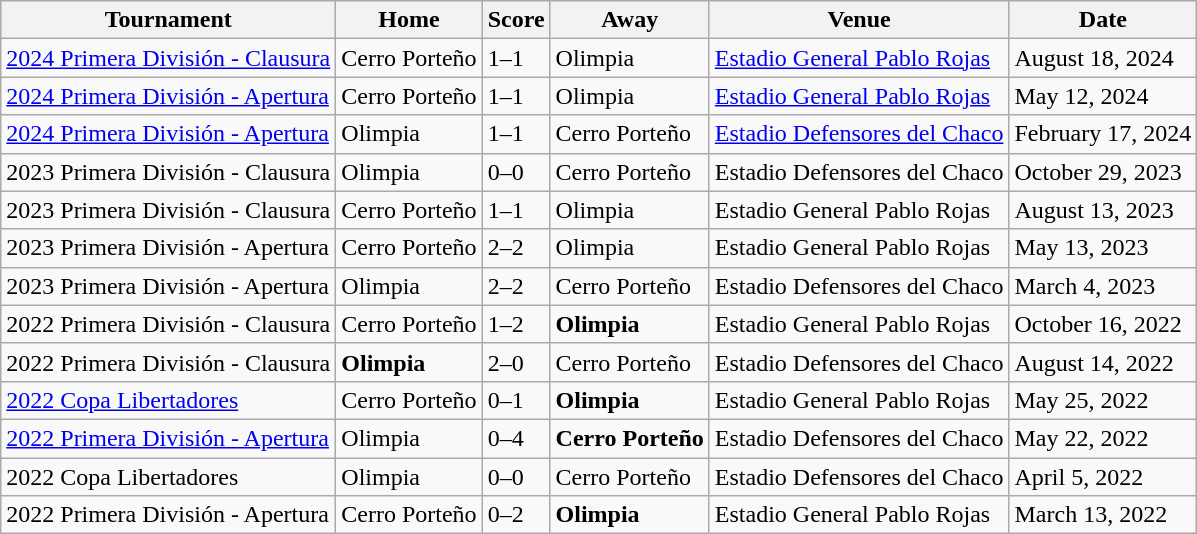<table class="wikitable">
<tr>
<th>Tournament</th>
<th>Home</th>
<th>Score</th>
<th>Away</th>
<th>Venue</th>
<th>Date</th>
</tr>
<tr>
<td><a href='#'>2024 Primera División - Clausura</a></td>
<td>Cerro Porteño</td>
<td>1–1</td>
<td>Olimpia</td>
<td><a href='#'>Estadio General Pablo Rojas</a></td>
<td>August 18, 2024</td>
</tr>
<tr>
<td><a href='#'>2024 Primera División - Apertura</a></td>
<td>Cerro Porteño</td>
<td>1–1</td>
<td>Olimpia</td>
<td><a href='#'>Estadio General Pablo Rojas</a></td>
<td>May 12, 2024</td>
</tr>
<tr>
<td><a href='#'>2024 Primera División - Apertura</a></td>
<td>Olimpia</td>
<td>1–1</td>
<td>Cerro Porteño</td>
<td><a href='#'>Estadio Defensores del Chaco</a></td>
<td>February 17, 2024</td>
</tr>
<tr>
<td>2023 Primera División - Clausura</td>
<td>Olimpia</td>
<td>0–0</td>
<td>Cerro Porteño</td>
<td>Estadio Defensores del Chaco</td>
<td>October 29, 2023</td>
</tr>
<tr>
<td>2023 Primera División - Clausura</td>
<td>Cerro Porteño</td>
<td>1–1</td>
<td>Olimpia</td>
<td>Estadio General Pablo Rojas</td>
<td>August 13, 2023</td>
</tr>
<tr>
<td>2023 Primera División - Apertura</td>
<td>Cerro Porteño</td>
<td>2–2</td>
<td>Olimpia</td>
<td>Estadio General Pablo Rojas</td>
<td>May 13, 2023</td>
</tr>
<tr>
<td>2023 Primera División - Apertura</td>
<td>Olimpia</td>
<td>2–2</td>
<td>Cerro Porteño</td>
<td>Estadio Defensores del Chaco</td>
<td>March 4, 2023</td>
</tr>
<tr>
<td>2022 Primera División - Clausura</td>
<td>Cerro Porteño</td>
<td>1–2</td>
<td><strong>Olimpia</strong></td>
<td>Estadio General Pablo Rojas</td>
<td>October 16, 2022</td>
</tr>
<tr>
<td>2022 Primera División - Clausura</td>
<td><strong>Olimpia</strong></td>
<td>2–0</td>
<td>Cerro Porteño</td>
<td>Estadio Defensores del Chaco</td>
<td>August 14, 2022</td>
</tr>
<tr>
<td><a href='#'>2022 Copa Libertadores</a></td>
<td>Cerro Porteño</td>
<td>0–1</td>
<td><strong>Olimpia</strong></td>
<td>Estadio General Pablo Rojas</td>
<td>May 25, 2022</td>
</tr>
<tr>
<td><a href='#'>2022 Primera División - Apertura</a></td>
<td>Olimpia</td>
<td>0–4</td>
<td><strong>Cerro Porteño</strong></td>
<td>Estadio Defensores del Chaco</td>
<td>May 22, 2022</td>
</tr>
<tr>
<td>2022 Copa Libertadores</td>
<td>Olimpia</td>
<td>0–0</td>
<td>Cerro Porteño</td>
<td>Estadio Defensores del Chaco</td>
<td>April 5, 2022</td>
</tr>
<tr>
<td>2022 Primera División - Apertura</td>
<td>Cerro Porteño</td>
<td>0–2</td>
<td><strong>Olimpia</strong></td>
<td>Estadio General Pablo Rojas</td>
<td>March 13, 2022</td>
</tr>
</table>
